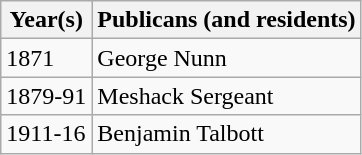<table class="wikitable">
<tr>
<th>Year(s)</th>
<th>Publicans (and residents)</th>
</tr>
<tr>
<td>1871</td>
<td>George Nunn</td>
</tr>
<tr>
<td>1879-91</td>
<td>Meshack Sergeant</td>
</tr>
<tr>
<td>1911-16</td>
<td>Benjamin Talbott</td>
</tr>
</table>
